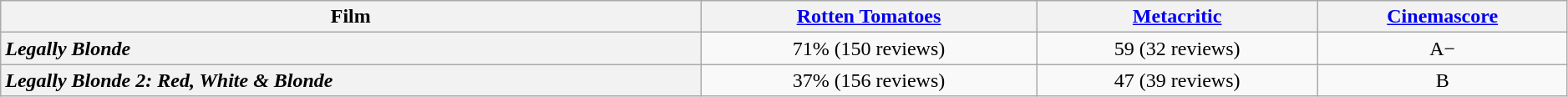<table class="wikitable" width=99% border="1" style="text-align: center;">
<tr>
<th>Film</th>
<th><a href='#'>Rotten Tomatoes</a></th>
<th><a href='#'>Metacritic</a></th>
<th><a href='#'>Cinemascore</a></th>
</tr>
<tr>
<th style="text-align: left;"><em>Legally Blonde</em></th>
<td>71% (150 reviews)</td>
<td>59 (32 reviews)</td>
<td>A−</td>
</tr>
<tr>
<th style="text-align: left;"><em>Legally Blonde 2: Red, White & Blonde</em></th>
<td>37% (156 reviews)</td>
<td>47 (39 reviews)</td>
<td>B</td>
</tr>
</table>
